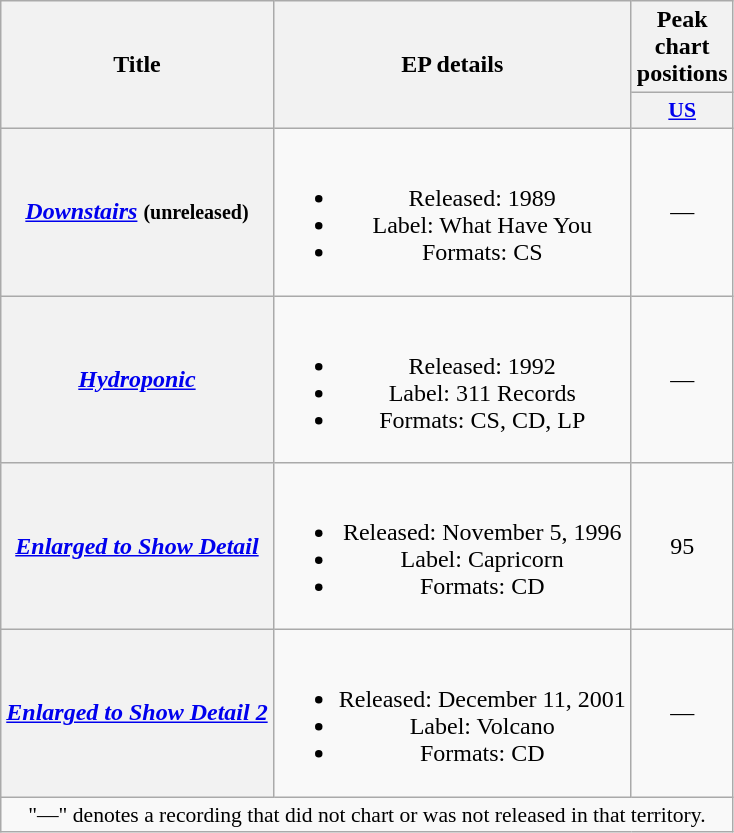<table class="wikitable plainrowheaders" style="text-align:center;" border="1">
<tr>
<th scope="col" rowspan="2">Title</th>
<th scope="col" rowspan="2">EP details</th>
<th scope="col" colspan="1">Peak chart positions</th>
</tr>
<tr>
<th scope="col" style="width:3em;font-size:90%;"><a href='#'>US</a><br></th>
</tr>
<tr>
<th scope="row"><em><a href='#'>Downstairs</a></em> <small>(unreleased)</small></th>
<td><br><ul><li>Released: 1989</li><li>Label: What Have You</li><li>Formats: CS</li></ul></td>
<td>—</td>
</tr>
<tr>
<th scope="row"><em><a href='#'>Hydroponic</a></em></th>
<td><br><ul><li>Released: 1992</li><li>Label: 311 Records</li><li>Formats: CS, CD, LP</li></ul></td>
<td>—</td>
</tr>
<tr>
<th scope="row"><em><a href='#'>Enlarged to Show Detail</a></em></th>
<td><br><ul><li>Released: November 5, 1996</li><li>Label: Capricorn</li><li>Formats: CD</li></ul></td>
<td>95</td>
</tr>
<tr>
<th scope="row"><em><a href='#'>Enlarged to Show Detail 2</a></em></th>
<td><br><ul><li>Released: December 11, 2001</li><li>Label: Volcano</li><li>Formats: CD</li></ul></td>
<td>—</td>
</tr>
<tr>
<td colspan="3" style="font-size:90%">"—" denotes a recording that did not chart or was not released in that territory.</td>
</tr>
</table>
